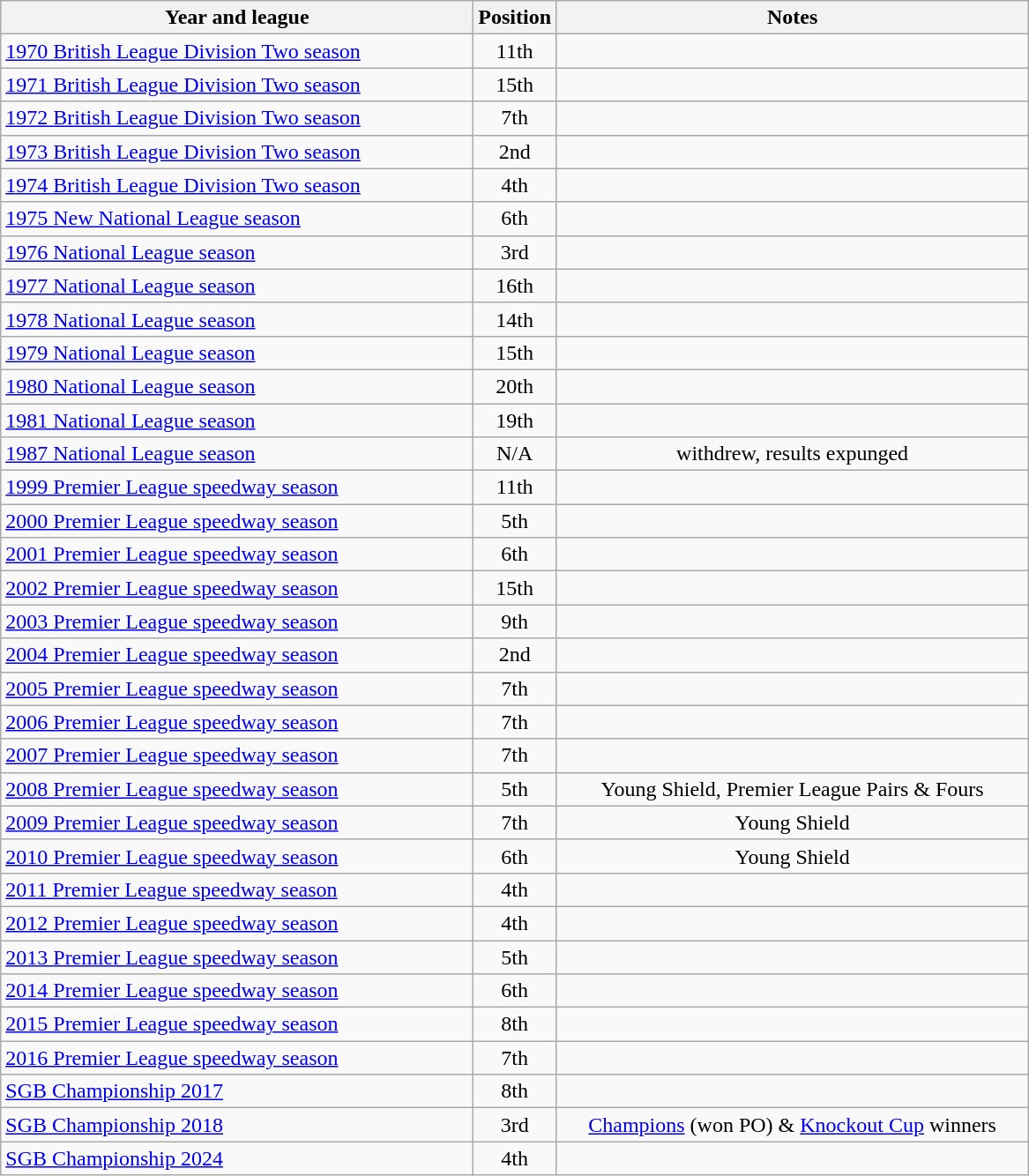<table class="wikitable">
<tr>
<th width=350>Year and league</th>
<th width=50>Position</th>
<th width=350>Notes</th>
</tr>
<tr align=center>
<td align="left"><a href='#'>1970 British League Division Two season</a></td>
<td>11th</td>
<td></td>
</tr>
<tr align=center>
<td align="left"><a href='#'>1971 British League Division Two season</a></td>
<td>15th</td>
<td></td>
</tr>
<tr align=center>
<td align="left"><a href='#'>1972 British League Division Two season</a></td>
<td>7th</td>
<td></td>
</tr>
<tr align=center>
<td align="left"><a href='#'>1973 British League Division Two season</a></td>
<td>2nd</td>
<td></td>
</tr>
<tr align=center>
<td align="left"><a href='#'>1974 British League Division Two season</a></td>
<td>4th</td>
<td></td>
</tr>
<tr align=center>
<td align="left"><a href='#'>1975 New National League season</a></td>
<td>6th</td>
<td></td>
</tr>
<tr align=center>
<td align="left"><a href='#'>1976 National League season</a></td>
<td>3rd</td>
<td></td>
</tr>
<tr align=center>
<td align="left"><a href='#'>1977 National League season</a></td>
<td>16th</td>
<td></td>
</tr>
<tr align=center>
<td align="left"><a href='#'>1978 National League season</a></td>
<td>14th</td>
<td></td>
</tr>
<tr align=center>
<td align="left"><a href='#'>1979 National League season</a></td>
<td>15th</td>
<td></td>
</tr>
<tr align=center>
<td align="left"><a href='#'>1980 National League season</a></td>
<td>20th</td>
<td></td>
</tr>
<tr align=center>
<td align="left"><a href='#'>1981 National League season</a></td>
<td>19th</td>
<td></td>
</tr>
<tr align=center>
<td align="left"><a href='#'>1987 National League season</a></td>
<td>N/A</td>
<td>withdrew, results expunged</td>
</tr>
<tr align=center>
<td align="left"><a href='#'>1999 Premier League speedway season</a></td>
<td>11th</td>
<td></td>
</tr>
<tr align=center>
<td align="left"><a href='#'>2000 Premier League speedway season</a></td>
<td>5th</td>
<td></td>
</tr>
<tr align=center>
<td align="left"><a href='#'>2001 Premier League speedway season</a></td>
<td>6th</td>
<td></td>
</tr>
<tr align=center>
<td align="left"><a href='#'>2002 Premier League speedway season</a></td>
<td>15th</td>
<td></td>
</tr>
<tr align=center>
<td align="left"><a href='#'>2003 Premier League speedway season</a></td>
<td>9th</td>
<td></td>
</tr>
<tr align=center>
<td align="left"><a href='#'>2004 Premier League speedway season</a></td>
<td>2nd</td>
<td></td>
</tr>
<tr align=center>
<td align="left"><a href='#'>2005 Premier League speedway season</a></td>
<td>7th</td>
<td></td>
</tr>
<tr align=center>
<td align="left"><a href='#'>2006 Premier League speedway season</a></td>
<td>7th</td>
<td></td>
</tr>
<tr align=center>
<td align="left"><a href='#'>2007 Premier League speedway season</a></td>
<td>7th</td>
<td></td>
</tr>
<tr align=center>
<td align="left"><a href='#'>2008 Premier League speedway season</a></td>
<td>5th</td>
<td>Young Shield, Premier League Pairs & Fours</td>
</tr>
<tr align=center>
<td align="left"><a href='#'>2009 Premier League speedway season</a></td>
<td>7th</td>
<td>Young Shield</td>
</tr>
<tr align=center>
<td align="left"><a href='#'>2010 Premier League speedway season</a></td>
<td>6th</td>
<td>Young Shield</td>
</tr>
<tr align=center>
<td align="left"><a href='#'>2011 Premier League speedway season</a></td>
<td>4th</td>
<td></td>
</tr>
<tr align=center>
<td align="left"><a href='#'>2012 Premier League speedway season</a></td>
<td>4th</td>
<td></td>
</tr>
<tr align=center>
<td align="left"><a href='#'>2013 Premier League speedway season</a></td>
<td>5th</td>
<td></td>
</tr>
<tr align=center>
<td align="left"><a href='#'>2014 Premier League speedway season</a></td>
<td>6th</td>
<td></td>
</tr>
<tr align=center>
<td align="left"><a href='#'>2015 Premier League speedway season</a></td>
<td>8th</td>
<td></td>
</tr>
<tr align=center>
<td align="left"><a href='#'>2016 Premier League speedway season</a></td>
<td>7th</td>
<td></td>
</tr>
<tr align=center>
<td align="left"><a href='#'>SGB Championship 2017</a></td>
<td>8th</td>
<td></td>
</tr>
<tr align=center>
<td align="left"><a href='#'>SGB Championship 2018</a></td>
<td>3rd</td>
<td><a href='#'>Champions</a> (won PO) & <a href='#'>Knockout Cup</a> winners</td>
</tr>
<tr align=center>
<td align="left"><a href='#'>SGB Championship 2024</a></td>
<td>4th</td>
<td></td>
</tr>
</table>
